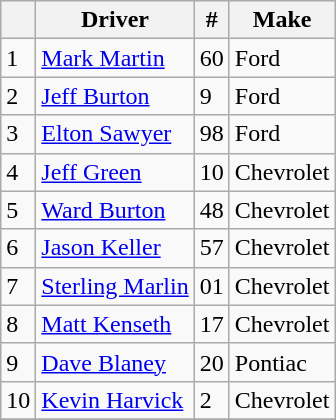<table class="wikitable sortable">
<tr>
<th></th>
<th>Driver</th>
<th>#</th>
<th>Make</th>
</tr>
<tr>
<td>1</td>
<td><a href='#'>Mark Martin</a></td>
<td>60</td>
<td>Ford</td>
</tr>
<tr>
<td>2</td>
<td><a href='#'>Jeff Burton</a></td>
<td>9</td>
<td>Ford</td>
</tr>
<tr>
<td>3</td>
<td><a href='#'>Elton Sawyer</a></td>
<td>98</td>
<td>Ford</td>
</tr>
<tr>
<td>4</td>
<td><a href='#'>Jeff Green</a></td>
<td>10</td>
<td>Chevrolet</td>
</tr>
<tr>
<td>5</td>
<td><a href='#'>Ward Burton</a></td>
<td>48</td>
<td>Chevrolet</td>
</tr>
<tr>
<td>6</td>
<td><a href='#'>Jason Keller</a></td>
<td>57</td>
<td>Chevrolet</td>
</tr>
<tr>
<td>7</td>
<td><a href='#'>Sterling Marlin</a></td>
<td>01</td>
<td>Chevrolet</td>
</tr>
<tr>
<td>8</td>
<td><a href='#'>Matt Kenseth</a></td>
<td>17</td>
<td>Chevrolet</td>
</tr>
<tr>
<td>9</td>
<td><a href='#'>Dave Blaney</a></td>
<td>20</td>
<td>Pontiac</td>
</tr>
<tr>
<td>10</td>
<td><a href='#'>Kevin Harvick</a></td>
<td>2</td>
<td>Chevrolet</td>
</tr>
<tr>
</tr>
</table>
